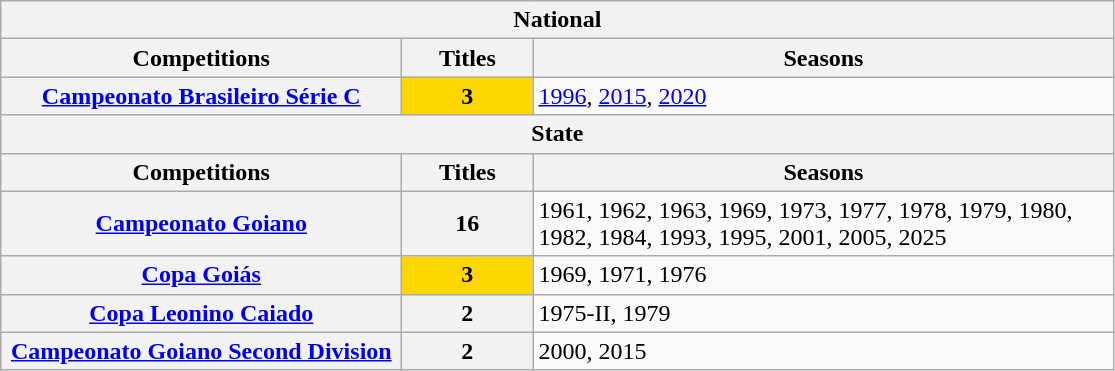<table class="wikitable">
<tr>
<th colspan="3">National</th>
</tr>
<tr>
<th style="width:260px">Competitions</th>
<th style="width:80px">Titles</th>
<th style="width:380px">Seasons</th>
</tr>
<tr>
<th style="text-align:center"><a href='#'>Campeonato Brasileiro Série C</a></th>
<td bgcolor="gold" style="text-align:center"><strong>3</strong></td>
<td align="left"><a href='#'>1996</a>, <a href='#'>2015</a>, <a href='#'>2020</a></td>
</tr>
<tr>
<th colspan="3">State</th>
</tr>
<tr>
<th>Competitions</th>
<th>Titles</th>
<th>Seasons</th>
</tr>
<tr>
<th style="text-align:center"><a href='#'>Campeonato Goiano</a></th>
<th style="text-align:center"><strong>16</strong></th>
<td align="left">1961, 1962, 1963, 1969, 1973, 1977, 1978, 1979, 1980, 1982, 1984, 1993, 1995, 2001, 2005, 2025</td>
</tr>
<tr>
<th style="text-align:center"><a href='#'>Copa Goiás</a></th>
<td bgcolor="gold" style="text-align:center"><strong>3</strong></td>
<td align="left">1969, 1971, 1976</td>
</tr>
<tr>
<th style="text-align:center"><a href='#'>Copa Leonino Caiado</a></th>
<th style="text-align:center"><strong>2</strong></th>
<td align="left">1975-II, 1979</td>
</tr>
<tr>
<th style="text-align:center"><a href='#'>Campeonato Goiano Second Division</a></th>
<th style="text-align:center"><strong>2</strong></th>
<td align="left">2000, 2015</td>
</tr>
</table>
